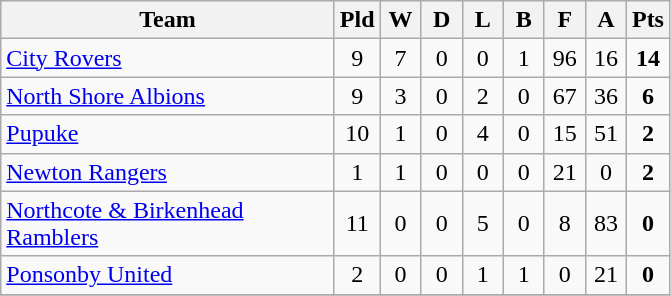<table class="wikitable" style="text-align:center;">
<tr>
<th width=215>Team</th>
<th width=20 abbr="Played">Pld</th>
<th width=20 abbr="Won">W</th>
<th width=20 abbr="Drawn">D</th>
<th width=20 abbr="Lost">L</th>
<th width=20 abbr="Bye">B</th>
<th width=20 abbr="For">F</th>
<th width=20 abbr="Against">A</th>
<th width=20 abbr="Points">Pts</th>
</tr>
<tr>
<td style="text-align:left;"><a href='#'>City Rovers</a></td>
<td>9</td>
<td>7</td>
<td>0</td>
<td>0</td>
<td>1</td>
<td>96</td>
<td>16</td>
<td><strong>14</strong></td>
</tr>
<tr>
<td style="text-align:left;"><a href='#'>North Shore Albions</a></td>
<td>9</td>
<td>3</td>
<td>0</td>
<td>2</td>
<td>0</td>
<td>67</td>
<td>36</td>
<td><strong>6</strong></td>
</tr>
<tr>
<td style="text-align:left;"><a href='#'>Pupuke</a></td>
<td>10</td>
<td>1</td>
<td>0</td>
<td>4</td>
<td>0</td>
<td>15</td>
<td>51</td>
<td><strong>2</strong></td>
</tr>
<tr>
<td style="text-align:left;"><a href='#'>Newton Rangers</a></td>
<td>1</td>
<td>1</td>
<td>0</td>
<td>0</td>
<td>0</td>
<td>21</td>
<td>0</td>
<td><strong>2</strong></td>
</tr>
<tr>
<td style="text-align:left;"><a href='#'>Northcote & Birkenhead Ramblers</a></td>
<td>11</td>
<td>0</td>
<td>0</td>
<td>5</td>
<td>0</td>
<td>8</td>
<td>83</td>
<td><strong>0</strong></td>
</tr>
<tr>
<td style="text-align:left;"><a href='#'>Ponsonby United</a></td>
<td>2</td>
<td>0</td>
<td>0</td>
<td>1</td>
<td>1</td>
<td>0</td>
<td>21</td>
<td><strong>0</strong></td>
</tr>
<tr>
</tr>
</table>
